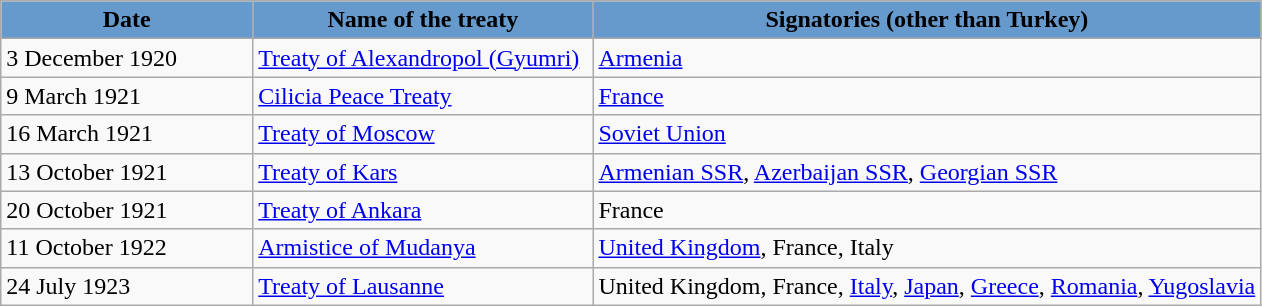<table class="wikitable sortable">
<tr>
<th style="background-color:#6699CC;width:20%">Date</th>
<th style="background-color:#6699CC;width:27%">Name of the treaty</th>
<th style="background-color:#6699CC;">Signatories (other than Turkey)</th>
</tr>
<tr>
<td>3 December 1920</td>
<td><a href='#'>Treaty of Alexandropol (Gyumri)</a></td>
<td><a href='#'>Armenia</a></td>
</tr>
<tr>
<td>9 March 1921</td>
<td><a href='#'>Cilicia Peace Treaty</a></td>
<td><a href='#'>France</a></td>
</tr>
<tr>
<td>16 March 1921</td>
<td><a href='#'>Treaty of Moscow</a></td>
<td><a href='#'>Soviet Union</a></td>
</tr>
<tr>
<td>13 October 1921</td>
<td><a href='#'>Treaty of Kars</a></td>
<td><a href='#'>Armenian SSR</a>, <a href='#'>Azerbaijan SSR</a>, <a href='#'>Georgian SSR</a></td>
</tr>
<tr>
<td>20 October 1921</td>
<td><a href='#'>Treaty of Ankara</a></td>
<td>France</td>
</tr>
<tr>
<td>11 October 1922</td>
<td><a href='#'>Armistice of Mudanya</a></td>
<td><a href='#'>United Kingdom</a>, France, Italy</td>
</tr>
<tr>
<td>24 July 1923</td>
<td><a href='#'>Treaty of Lausanne</a></td>
<td>United Kingdom, France, <a href='#'>Italy</a>, <a href='#'>Japan</a>, <a href='#'>Greece</a>,  <a href='#'>Romania</a>, <a href='#'>Yugoslavia</a></td>
</tr>
</table>
